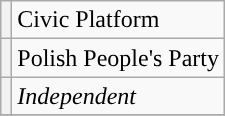<table class="wikitable">
<tr>
<th style="background:"></th>
<td>Civic Platform</td>
</tr>
<tr>
<th style="background:"></th>
<td>Polish People's Party</td>
</tr>
<tr>
<th style="background:"></th>
<td><em>Independent</em></td>
</tr>
<tr>
</tr>
</table>
